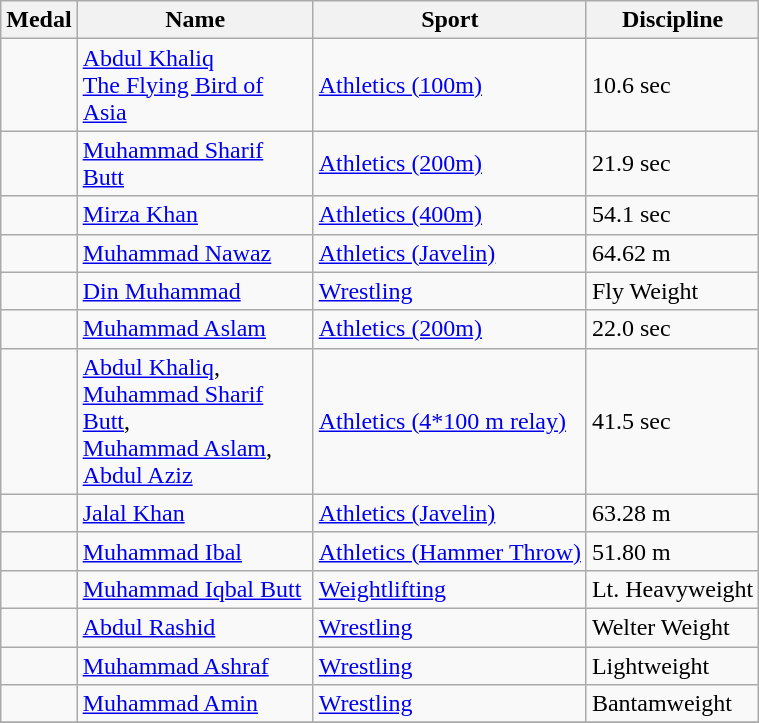<table class="wikitable sortable">
<tr>
<th>Medal</th>
<th width=150px>Name</th>
<th>Sport</th>
<th>Discipline</th>
</tr>
<tr>
<td></td>
<td><a href='#'>Abdul Khaliq <br> The Flying Bird of Asia</a></td>
<td><a href='#'>Athletics (100m)</a></td>
<td>10.6 sec  </td>
</tr>
<tr>
<td></td>
<td><a href='#'>Muhammad Sharif Butt</a></td>
<td><a href='#'>Athletics (200m)</a></td>
<td>21.9 sec  </td>
</tr>
<tr>
<td></td>
<td><a href='#'>Mirza Khan</a></td>
<td><a href='#'>Athletics (400m)</a></td>
<td>54.1 sec</td>
</tr>
<tr>
<td></td>
<td><a href='#'>Muhammad Nawaz</a></td>
<td><a href='#'>Athletics (Javelin)</a></td>
<td>64.62 m</td>
</tr>
<tr>
<td></td>
<td><a href='#'>Din Muhammad</a></td>
<td><a href='#'>Wrestling</a></td>
<td>Fly Weight</td>
</tr>
<tr>
<td></td>
<td><a href='#'>Muhammad Aslam</a></td>
<td><a href='#'>Athletics (200m)</a></td>
<td>22.0 sec  </td>
</tr>
<tr>
<td></td>
<td><a href='#'>Abdul Khaliq</a>,<br><a href='#'>Muhammad Sharif Butt</a>,<br><a href='#'>Muhammad Aslam</a>,<br><a href='#'>Abdul Aziz</a></td>
<td><a href='#'>Athletics (4*100 m relay)</a></td>
<td>41.5 sec  </td>
</tr>
<tr>
<td></td>
<td><a href='#'>Jalal Khan</a></td>
<td><a href='#'>Athletics (Javelin)</a></td>
<td>63.28 m</td>
</tr>
<tr>
<td></td>
<td><a href='#'>Muhammad Ibal</a></td>
<td><a href='#'>Athletics (Hammer Throw)</a></td>
<td>51.80 m</td>
</tr>
<tr>
<td></td>
<td><a href='#'>Muhammad Iqbal Butt</a></td>
<td><a href='#'>Weightlifting</a></td>
<td>Lt. Heavyweight</td>
</tr>
<tr>
<td></td>
<td><a href='#'>Abdul Rashid</a></td>
<td><a href='#'>Wrestling</a></td>
<td>Welter Weight</td>
</tr>
<tr>
<td></td>
<td><a href='#'>Muhammad Ashraf</a></td>
<td><a href='#'>Wrestling</a></td>
<td>Lightweight</td>
</tr>
<tr>
<td></td>
<td><a href='#'>Muhammad Amin</a></td>
<td><a href='#'>Wrestling</a></td>
<td>Bantamweight</td>
</tr>
<tr>
</tr>
</table>
